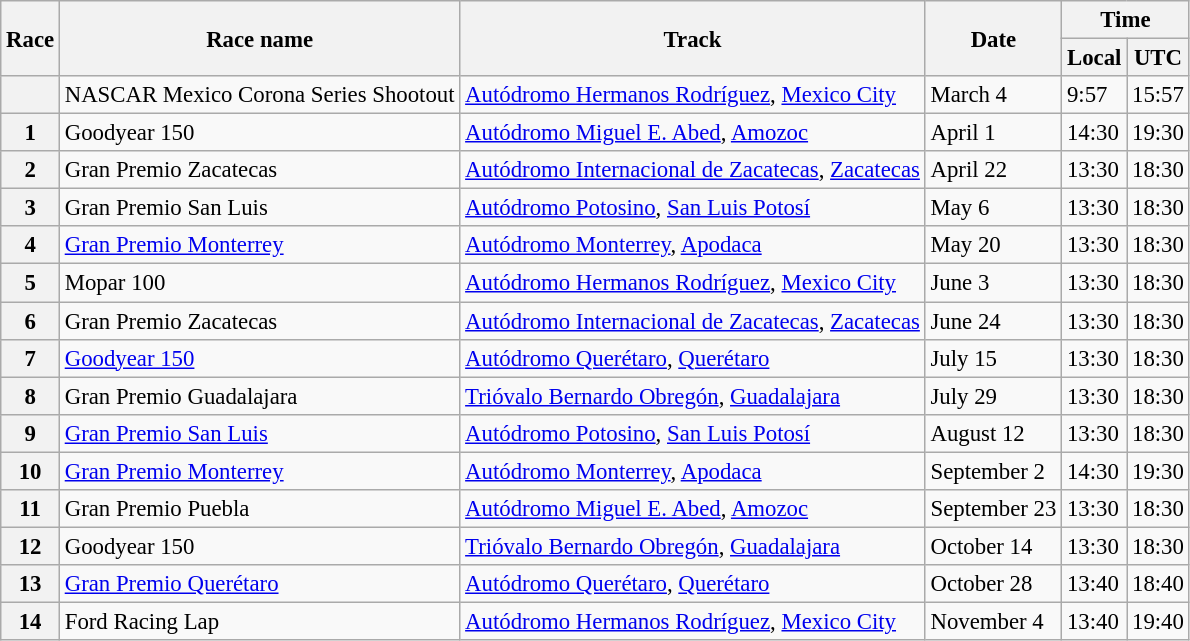<table class="wikitable" style="font-size: 95%;">
<tr>
<th rowspan=2>Race</th>
<th rowspan=2>Race name</th>
<th rowspan=2>Track</th>
<th rowspan=2>Date</th>
<th colspan=2>Time</th>
</tr>
<tr>
<th>Local</th>
<th>UTC</th>
</tr>
<tr>
<th></th>
<td>NASCAR Mexico Corona Series Shootout</td>
<td> <a href='#'>Autódromo Hermanos Rodríguez</a>, <a href='#'>Mexico City</a></td>
<td>March 4</td>
<td>9:57</td>
<td>15:57</td>
</tr>
<tr>
<th>1</th>
<td>Goodyear 150</td>
<td> <a href='#'>Autódromo Miguel E. Abed</a>, <a href='#'>Amozoc</a></td>
<td>April 1</td>
<td>14:30</td>
<td>19:30</td>
</tr>
<tr>
<th>2</th>
<td>Gran Premio Zacatecas</td>
<td> <a href='#'>Autódromo Internacional de Zacatecas</a>, <a href='#'>Zacatecas</a></td>
<td>April 22</td>
<td>13:30</td>
<td>18:30</td>
</tr>
<tr>
<th>3</th>
<td>Gran Premio San Luis</td>
<td> <a href='#'>Autódromo Potosino</a>, <a href='#'>San Luis Potosí</a></td>
<td>May 6</td>
<td>13:30</td>
<td>18:30</td>
</tr>
<tr>
<th>4</th>
<td><a href='#'>Gran Premio Monterrey</a></td>
<td> <a href='#'>Autódromo Monterrey</a>, <a href='#'>Apodaca</a></td>
<td>May 20</td>
<td>13:30</td>
<td>18:30</td>
</tr>
<tr>
<th>5</th>
<td>Mopar 100</td>
<td> <a href='#'>Autódromo Hermanos Rodríguez</a>, <a href='#'>Mexico City</a></td>
<td>June 3</td>
<td>13:30</td>
<td>18:30</td>
</tr>
<tr>
<th>6</th>
<td>Gran Premio Zacatecas</td>
<td> <a href='#'>Autódromo Internacional de Zacatecas</a>, <a href='#'>Zacatecas</a></td>
<td>June 24</td>
<td>13:30</td>
<td>18:30</td>
</tr>
<tr>
<th>7</th>
<td><a href='#'>Goodyear 150</a></td>
<td> <a href='#'>Autódromo Querétaro</a>, <a href='#'>Querétaro</a></td>
<td>July 15</td>
<td>13:30</td>
<td>18:30</td>
</tr>
<tr>
<th>8</th>
<td>Gran Premio Guadalajara</td>
<td> <a href='#'>Trióvalo Bernardo Obregón</a>, <a href='#'>Guadalajara</a></td>
<td>July 29</td>
<td>13:30</td>
<td>18:30</td>
</tr>
<tr>
<th>9</th>
<td><a href='#'>Gran Premio San Luis</a></td>
<td> <a href='#'>Autódromo Potosino</a>, <a href='#'>San Luis Potosí</a></td>
<td>August 12</td>
<td>13:30</td>
<td>18:30</td>
</tr>
<tr>
<th>10</th>
<td><a href='#'>Gran Premio Monterrey</a></td>
<td> <a href='#'>Autódromo Monterrey</a>, <a href='#'>Apodaca</a></td>
<td>September 2</td>
<td>14:30</td>
<td>19:30</td>
</tr>
<tr>
<th>11</th>
<td>Gran Premio Puebla</td>
<td> <a href='#'>Autódromo Miguel E. Abed</a>, <a href='#'>Amozoc</a></td>
<td>September 23</td>
<td>13:30</td>
<td>18:30</td>
</tr>
<tr>
<th>12</th>
<td>Goodyear 150</td>
<td> <a href='#'>Trióvalo Bernardo Obregón</a>, <a href='#'>Guadalajara</a></td>
<td>October 14</td>
<td>13:30</td>
<td>18:30</td>
</tr>
<tr>
<th>13</th>
<td><a href='#'>Gran Premio Querétaro</a></td>
<td> <a href='#'>Autódromo Querétaro</a>, <a href='#'>Querétaro</a></td>
<td>October 28</td>
<td>13:40</td>
<td>18:40</td>
</tr>
<tr>
<th>14</th>
<td>Ford Racing Lap</td>
<td> <a href='#'>Autódromo Hermanos Rodríguez</a>, <a href='#'>Mexico City</a></td>
<td>November 4</td>
<td>13:40</td>
<td>19:40</td>
</tr>
</table>
